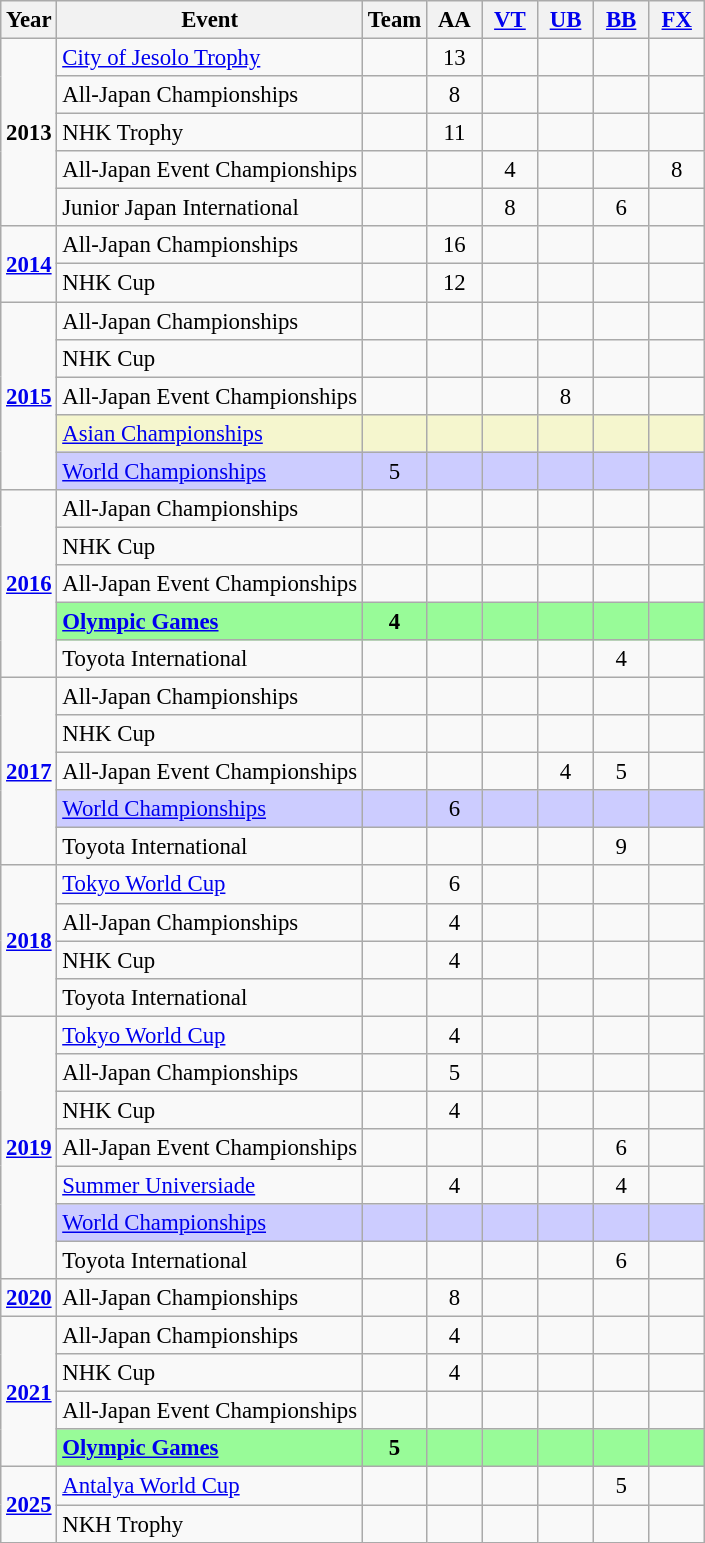<table class="wikitable" style="text-align:center; font-size:95%;">
<tr>
<th align=center>Year</th>
<th align=center>Event</th>
<th style="width:30px;">Team</th>
<th style="width:30px;">AA</th>
<th style="width:30px;"><a href='#'>VT</a></th>
<th style="width:30px;"><a href='#'>UB</a></th>
<th style="width:30px;"><a href='#'>BB</a></th>
<th style="width:30px;"><a href='#'>FX</a></th>
</tr>
<tr>
<td rowspan="5"><strong>2013</strong></td>
<td align=left><a href='#'>City of Jesolo Trophy</a></td>
<td></td>
<td>13</td>
<td></td>
<td></td>
<td></td>
<td></td>
</tr>
<tr>
<td align=left>All-Japan Championships</td>
<td></td>
<td>8</td>
<td></td>
<td></td>
<td></td>
<td></td>
</tr>
<tr>
<td align=left>NHK Trophy</td>
<td></td>
<td>11</td>
<td></td>
<td></td>
<td></td>
<td></td>
</tr>
<tr>
<td align=left>All-Japan Event Championships</td>
<td></td>
<td></td>
<td>4</td>
<td></td>
<td></td>
<td>8</td>
</tr>
<tr>
<td align=left>Junior Japan International</td>
<td></td>
<td></td>
<td>8</td>
<td></td>
<td>6</td>
</tr>
<tr>
<td rowspan="2"><strong><a href='#'>2014</a></strong></td>
<td align=left>All-Japan Championships</td>
<td></td>
<td>16</td>
<td></td>
<td></td>
<td></td>
<td></td>
</tr>
<tr>
<td align=left>NHK Cup</td>
<td></td>
<td>12</td>
<td></td>
<td></td>
<td></td>
<td></td>
</tr>
<tr>
<td rowspan="5"><strong><a href='#'>2015</a></strong></td>
<td align=left>All-Japan Championships</td>
<td></td>
<td></td>
<td></td>
<td></td>
<td></td>
<td></td>
</tr>
<tr>
<td align=left>NHK Cup</td>
<td></td>
<td></td>
<td></td>
<td></td>
<td></td>
<td></td>
</tr>
<tr>
<td align=left>All-Japan Event Championships</td>
<td></td>
<td></td>
<td></td>
<td>8</td>
<td></td>
<td></td>
</tr>
<tr bgcolor=#F5F6CE>
<td align=left><a href='#'>Asian Championships</a></td>
<td></td>
<td></td>
<td></td>
<td></td>
<td></td>
<td></td>
</tr>
<tr bgcolor=#CCCCFF>
<td align=left><a href='#'>World Championships</a></td>
<td>5</td>
<td></td>
<td></td>
<td></td>
<td></td>
<td></td>
</tr>
<tr>
<td rowspan="5"><strong><a href='#'>2016</a></strong></td>
<td align=left>All-Japan Championships</td>
<td></td>
<td></td>
<td></td>
<td></td>
<td></td>
<td></td>
</tr>
<tr>
<td align=left>NHK Cup</td>
<td></td>
<td></td>
<td></td>
<td></td>
<td></td>
<td></td>
</tr>
<tr>
<td align=left>All-Japan Event Championships</td>
<td></td>
<td></td>
<td></td>
<td></td>
<td></td>
<td></td>
</tr>
<tr bgcolor=98FB98>
<td align=left><strong><a href='#'>Olympic Games</a></strong></td>
<td><strong>4</strong></td>
<td></td>
<td></td>
<td></td>
<td></td>
<td></td>
</tr>
<tr>
<td align=left>Toyota International</td>
<td></td>
<td></td>
<td></td>
<td></td>
<td>4</td>
<td></td>
</tr>
<tr>
<td rowspan="5"><strong><a href='#'>2017</a></strong></td>
<td align=left>All-Japan Championships</td>
<td></td>
<td></td>
<td></td>
<td></td>
<td></td>
<td></td>
</tr>
<tr>
<td align=left>NHK Cup</td>
<td></td>
<td></td>
<td></td>
<td></td>
<td></td>
<td></td>
</tr>
<tr>
<td align=left>All-Japan Event Championships</td>
<td></td>
<td></td>
<td></td>
<td>4</td>
<td>5</td>
<td></td>
</tr>
<tr bgcolor=#CCCCFF>
<td align=left><a href='#'>World Championships</a></td>
<td></td>
<td>6</td>
<td></td>
<td></td>
<td></td>
<td></td>
</tr>
<tr>
<td align=left>Toyota International</td>
<td></td>
<td></td>
<td></td>
<td></td>
<td>9</td>
<td></td>
</tr>
<tr>
<td rowspan="4"><strong><a href='#'>2018</a></strong></td>
<td align=left><a href='#'>Tokyo World Cup</a></td>
<td></td>
<td>6</td>
<td></td>
<td></td>
<td></td>
<td></td>
</tr>
<tr>
<td align=left>All-Japan Championships</td>
<td></td>
<td>4</td>
<td></td>
<td></td>
<td></td>
<td></td>
</tr>
<tr>
<td align=left>NHK Cup</td>
<td></td>
<td>4</td>
<td></td>
<td></td>
<td></td>
<td></td>
</tr>
<tr>
<td align=left>Toyota International</td>
<td></td>
<td></td>
<td></td>
<td></td>
<td></td>
<td></td>
</tr>
<tr>
<td rowspan="7"><strong><a href='#'>2019</a></strong></td>
<td align=left><a href='#'>Tokyo World Cup</a></td>
<td></td>
<td>4</td>
<td></td>
<td></td>
<td></td>
<td></td>
</tr>
<tr>
<td align=left>All-Japan Championships</td>
<td></td>
<td>5</td>
<td></td>
<td></td>
<td></td>
<td></td>
</tr>
<tr>
<td align=left>NHK Cup</td>
<td></td>
<td>4</td>
<td></td>
<td></td>
<td></td>
<td></td>
</tr>
<tr>
<td align=left>All-Japan Event Championships</td>
<td></td>
<td></td>
<td></td>
<td></td>
<td>6</td>
<td></td>
</tr>
<tr>
<td align=left><a href='#'>Summer Universiade</a></td>
<td></td>
<td>4</td>
<td></td>
<td></td>
<td>4</td>
<td></td>
</tr>
<tr bgcolor=#CCCCFF>
<td align=left><a href='#'>World Championships</a></td>
<td></td>
<td></td>
<td></td>
<td></td>
<td></td>
<td></td>
</tr>
<tr>
<td align=left>Toyota International</td>
<td></td>
<td></td>
<td></td>
<td></td>
<td>6</td>
<td></td>
</tr>
<tr>
<td rowspan="1"><strong><a href='#'>2020</a></strong></td>
<td align=left>All-Japan Championships</td>
<td></td>
<td>8</td>
<td></td>
<td></td>
<td></td>
<td></td>
</tr>
<tr>
<td rowspan="4"><strong><a href='#'>2021</a></strong></td>
<td align=left>All-Japan Championships</td>
<td></td>
<td>4</td>
<td></td>
<td></td>
<td></td>
<td></td>
</tr>
<tr>
<td align=left>NHK Cup</td>
<td></td>
<td>4</td>
<td></td>
<td></td>
<td></td>
<td></td>
</tr>
<tr>
<td align=left>All-Japan Event Championships</td>
<td></td>
<td></td>
<td></td>
<td></td>
<td></td>
<td></td>
</tr>
<tr bgcolor=98FB98>
<td align=left><strong><a href='#'>Olympic Games</a></strong></td>
<td><strong>5</strong></td>
<td></td>
<td></td>
<td></td>
<td></td>
<td></td>
</tr>
<tr>
<td rowspan="2"><strong><a href='#'>2025</a></strong></td>
<td align=left><a href='#'>Antalya World Cup</a></td>
<td></td>
<td></td>
<td></td>
<td></td>
<td>5</td>
<td></td>
</tr>
<tr>
<td align=left>NKH Trophy</td>
<td></td>
<td></td>
<td></td>
<td></td>
<td></td>
<td></td>
</tr>
</table>
